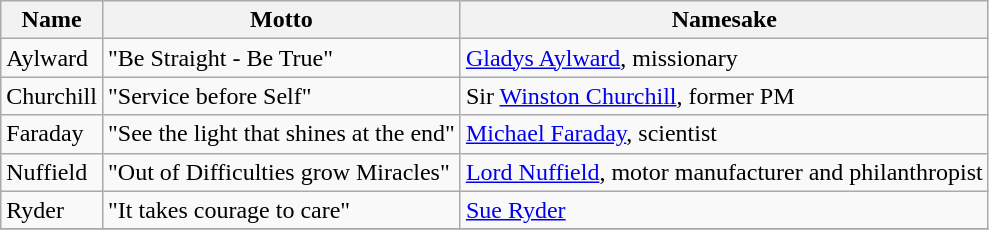<table class="wikitable">
<tr>
<th>Name</th>
<th>Motto</th>
<th>Namesake</th>
</tr>
<tr>
<td> Aylward</td>
<td>"Be Straight - Be True"</td>
<td><a href='#'>Gladys Aylward</a>, missionary</td>
</tr>
<tr>
<td> Churchill</td>
<td>"Service before Self"</td>
<td>Sir <a href='#'>Winston Churchill</a>, former PM</td>
</tr>
<tr>
<td> Faraday</td>
<td>"See the light that shines at the end"</td>
<td><a href='#'>Michael Faraday</a>, scientist</td>
</tr>
<tr>
<td> Nuffield</td>
<td>"Out of Difficulties grow Miracles"</td>
<td><a href='#'>Lord Nuffield</a>, motor manufacturer and philanthropist</td>
</tr>
<tr>
<td> Ryder</td>
<td>"It takes courage to care"</td>
<td><a href='#'>Sue Ryder</a></td>
</tr>
<tr>
</tr>
</table>
